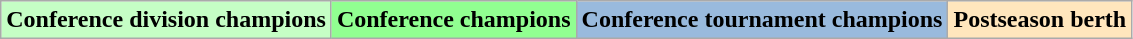<table class="wikitable" style="text-align:center;">
<tr>
<td bgcolor="#C5FEC5"><strong>Conference division champions</strong></td>
<td bgcolor="#91ff91"><strong>Conference champions</strong></td>
<td bgcolor="#99badd"><strong>Conference tournament champions</strong></td>
<td bgcolor="#ffe6bd"><strong>Postseason berth</strong></td>
</tr>
</table>
